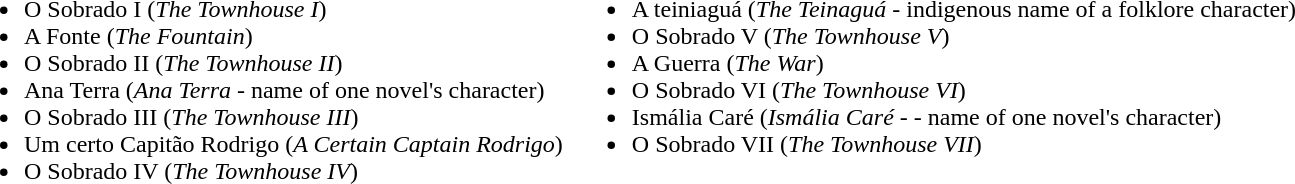<table border="0" cellpadding="2">
<tr valign=top>
<td><br><ul><li>O Sobrado I (<em>The Townhouse I</em>)</li><li>A Fonte (<em>The Fountain</em>)</li><li>O Sobrado II (<em>The Townhouse II</em>)</li><li>Ana Terra (<em>Ana Terra</em> - name of one novel's character)</li><li>O Sobrado III (<em>The Townhouse III</em>)</li><li>Um certo Capitão Rodrigo (<em>A Certain Captain Rodrigo</em>)</li><li>O Sobrado IV (<em>The Townhouse IV</em>)</li></ul></td>
<td><br><ul><li>A teiniaguá (<em>The Teinaguá</em> - indigenous name of a folklore character)</li><li>O Sobrado V (<em>The Townhouse V</em>)</li><li>A Guerra (<em>The War</em>)</li><li>O Sobrado VI (<em>The Townhouse VI</em>)</li><li>Ismália Caré (<em>Ismália Caré</em> -  - name of one novel's character)</li><li>O Sobrado VII (<em>The Townhouse VII</em>)</li></ul></td>
</tr>
</table>
